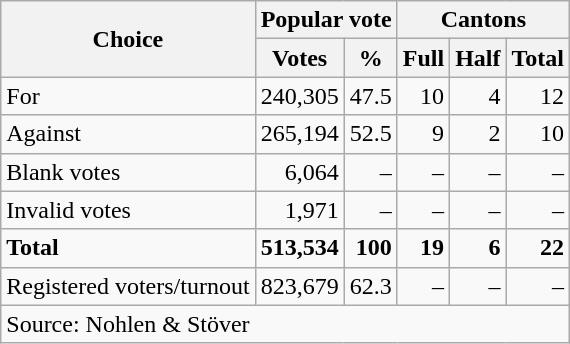<table class=wikitable style=text-align:right>
<tr>
<th rowspan=2>Choice</th>
<th colspan=2>Popular vote</th>
<th colspan=3>Cantons</th>
</tr>
<tr>
<th>Votes</th>
<th>%</th>
<th>Full</th>
<th>Half</th>
<th>Total</th>
</tr>
<tr>
<td align=left>For</td>
<td>240,305</td>
<td>47.5</td>
<td>10</td>
<td>4</td>
<td>12</td>
</tr>
<tr>
<td align=left>Against</td>
<td>265,194</td>
<td>52.5</td>
<td>9</td>
<td>2</td>
<td>10</td>
</tr>
<tr>
<td align=left>Blank votes</td>
<td>6,064</td>
<td>–</td>
<td>–</td>
<td>–</td>
<td>–</td>
</tr>
<tr>
<td align=left>Invalid votes</td>
<td>1,971</td>
<td>–</td>
<td>–</td>
<td>–</td>
<td>–</td>
</tr>
<tr>
<td align=left><strong>Total</strong></td>
<td><strong>513,534</strong></td>
<td><strong>100</strong></td>
<td><strong>19</strong></td>
<td><strong>6</strong></td>
<td><strong>22</strong></td>
</tr>
<tr>
<td align=left>Registered voters/turnout</td>
<td>823,679</td>
<td>62.3</td>
<td>–</td>
<td>–</td>
<td>–</td>
</tr>
<tr>
<td align=left colspan=6>Source: Nohlen & Stöver</td>
</tr>
</table>
